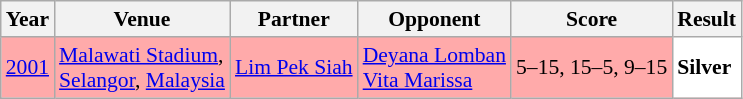<table class="sortable wikitable" style="font-size: 90%;">
<tr>
<th>Year</th>
<th>Venue</th>
<th>Partner</th>
<th>Opponent</th>
<th>Score</th>
<th>Result</th>
</tr>
<tr style="background:#FFAAAA">
<td align="center"><a href='#'>2001</a></td>
<td align="left"><a href='#'>Malawati Stadium</a>,<br><a href='#'>Selangor</a>, <a href='#'>Malaysia</a></td>
<td align="left"> <a href='#'>Lim Pek Siah</a></td>
<td align="left"> <a href='#'>Deyana Lomban</a> <br>  <a href='#'>Vita Marissa</a></td>
<td align="left">5–15, 15–5, 9–15</td>
<td style="text-align:left; background:white"> <strong>Silver</strong></td>
</tr>
</table>
